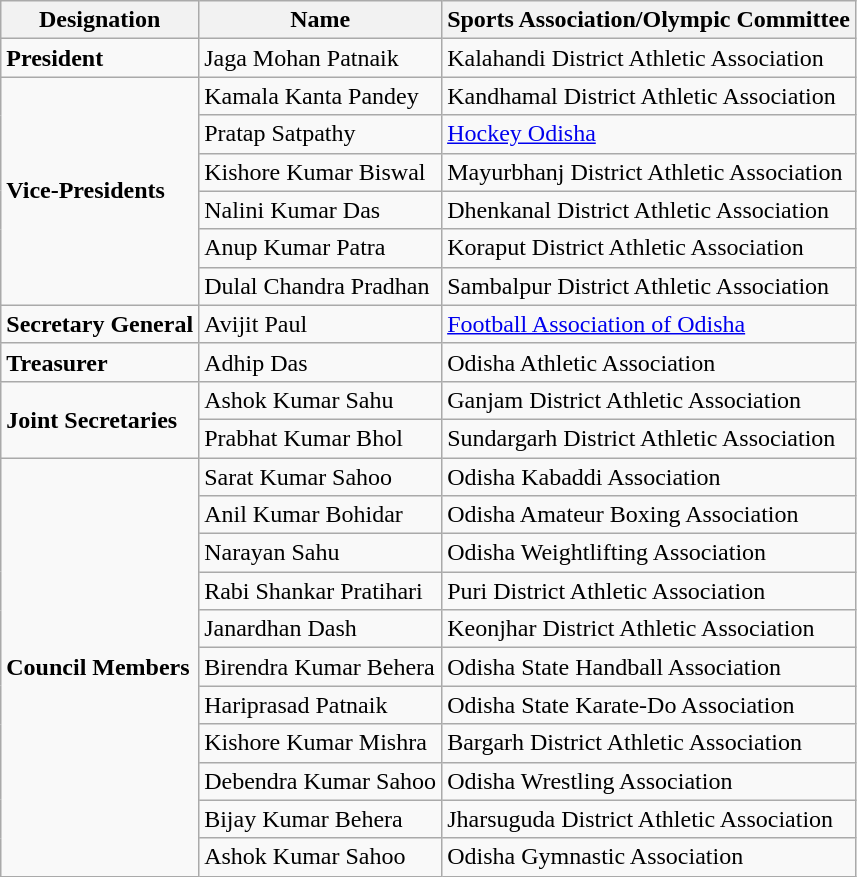<table class="wikitable">
<tr>
<th>Designation</th>
<th>Name</th>
<th>Sports Association/Olympic Committee</th>
</tr>
<tr>
<td><strong>President</strong></td>
<td>Jaga Mohan Patnaik</td>
<td>Kalahandi District Athletic Association</td>
</tr>
<tr>
<td rowspan=6><strong>Vice-Presidents</strong></td>
<td>Kamala Kanta Pandey</td>
<td>Kandhamal District Athletic Association</td>
</tr>
<tr>
<td>Pratap Satpathy</td>
<td><a href='#'>Hockey Odisha</a></td>
</tr>
<tr>
<td>Kishore Kumar Biswal</td>
<td>Mayurbhanj District Athletic Association</td>
</tr>
<tr>
<td>Nalini Kumar Das</td>
<td>Dhenkanal District Athletic Association</td>
</tr>
<tr>
<td>Anup Kumar Patra</td>
<td>Koraput District Athletic Association</td>
</tr>
<tr>
<td>Dulal Chandra Pradhan</td>
<td>Sambalpur District Athletic Association</td>
</tr>
<tr>
<td><strong>Secretary General</strong></td>
<td>Avijit Paul</td>
<td><a href='#'>Football Association of Odisha</a></td>
</tr>
<tr>
<td><strong>Treasurer</strong></td>
<td>Adhip Das</td>
<td>Odisha Athletic Association</td>
</tr>
<tr>
<td rowspan=2><strong>Joint Secretaries</strong></td>
<td>Ashok Kumar Sahu</td>
<td>Ganjam District Athletic Association</td>
</tr>
<tr>
<td>Prabhat Kumar Bhol</td>
<td>Sundargarh District Athletic Association</td>
</tr>
<tr>
<td rowspan=11><strong>Council Members</strong></td>
<td>Sarat Kumar Sahoo</td>
<td>Odisha Kabaddi Association</td>
</tr>
<tr>
<td>Anil Kumar Bohidar</td>
<td>Odisha Amateur Boxing Association</td>
</tr>
<tr>
<td>Narayan Sahu</td>
<td>Odisha Weightlifting Association</td>
</tr>
<tr>
<td>Rabi Shankar Pratihari</td>
<td>Puri District Athletic Association</td>
</tr>
<tr>
<td>Janardhan Dash</td>
<td>Keonjhar District Athletic Association</td>
</tr>
<tr>
<td>Birendra Kumar Behera</td>
<td>Odisha State Handball Association</td>
</tr>
<tr>
<td>Hariprasad Patnaik</td>
<td>Odisha State Karate-Do Association</td>
</tr>
<tr>
<td>Kishore Kumar Mishra</td>
<td>Bargarh District Athletic Association</td>
</tr>
<tr>
<td>Debendra Kumar Sahoo</td>
<td>Odisha Wrestling Association</td>
</tr>
<tr>
<td>Bijay Kumar Behera</td>
<td>Jharsuguda District Athletic Association</td>
</tr>
<tr>
<td>Ashok Kumar Sahoo</td>
<td>Odisha Gymnastic Association</td>
</tr>
</table>
